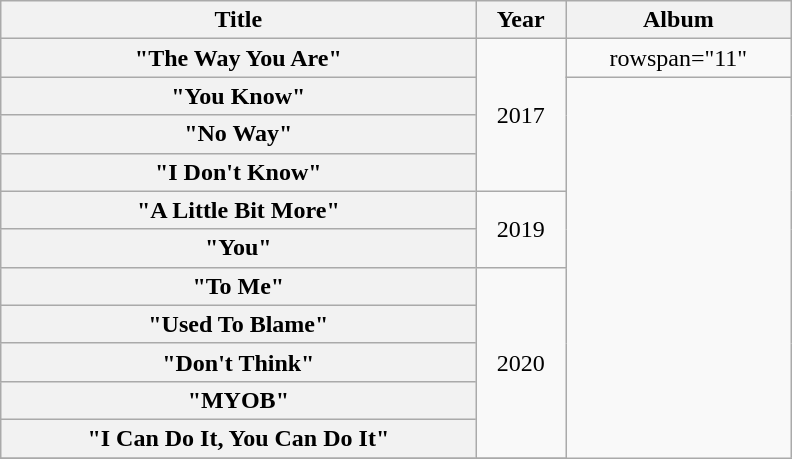<table class="wikitable plainrowheaders" style="text-align:center; width:33em;">
<tr>
<th scope="col">Title</th>
<th scope="col">Year</th>
<th scope="col">Album</th>
</tr>
<tr>
<th scope="row">"The Way You Are" </th>
<td rowspan="4">2017</td>
<td>rowspan="11" </td>
</tr>
<tr>
<th scope="row">"You Know"</th>
</tr>
<tr>
<th scope="row">"No Way" </th>
</tr>
<tr>
<th scope="row">"I Don't Know" <br></th>
</tr>
<tr>
<th scope="row">"A Little Bit More" </th>
<td rowspan="2">2019</td>
</tr>
<tr>
<th scope="row">"You"</th>
</tr>
<tr>
<th scope="row">"To Me" </th>
<td rowspan="5">2020</td>
</tr>
<tr>
<th scope="row">"Used To Blame" </th>
</tr>
<tr>
<th scope="row">"Don't Think" </th>
</tr>
<tr>
<th scope="row">"MYOB" </th>
</tr>
<tr>
<th scope="row">"I Can Do It, You Can Do It"</th>
</tr>
<tr>
</tr>
</table>
